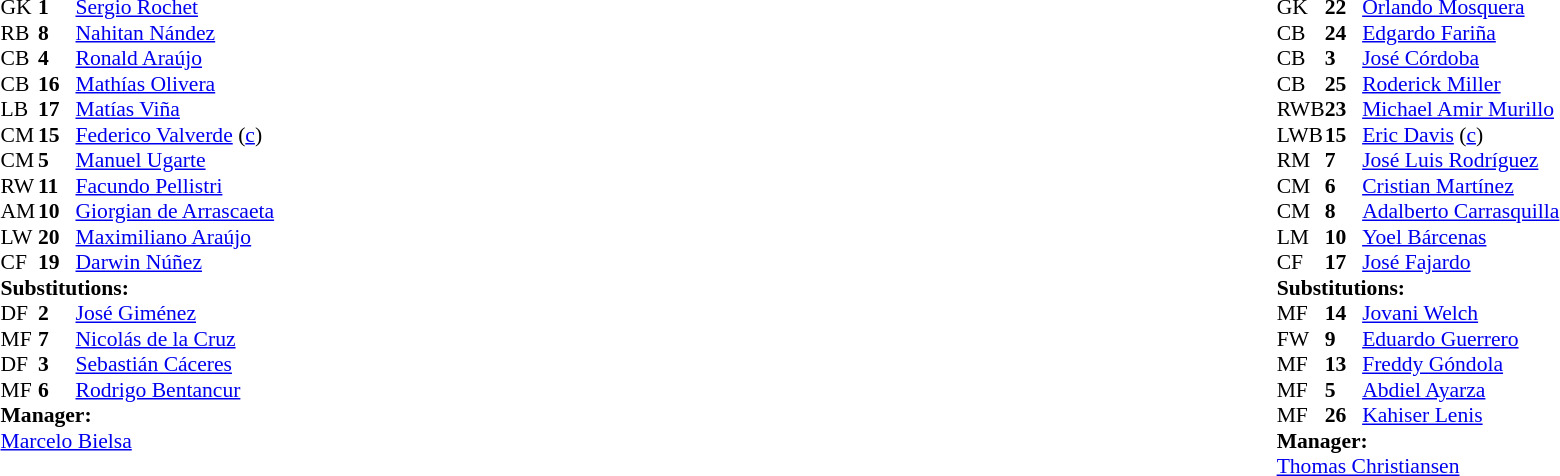<table width="100%">
<tr>
<td valign="top" width="40%"><br><table style="font-size:90%" cellspacing="0" cellpadding="0">
<tr>
<th width=25></th>
<th width=25></th>
</tr>
<tr>
<td>GK</td>
<td><strong>1</strong></td>
<td><a href='#'>Sergio Rochet</a></td>
</tr>
<tr>
<td>RB</td>
<td><strong>8</strong></td>
<td><a href='#'>Nahitan Nández</a></td>
</tr>
<tr>
<td>CB</td>
<td><strong>4</strong></td>
<td><a href='#'>Ronald Araújo</a></td>
<td></td>
<td></td>
</tr>
<tr>
<td>CB</td>
<td><strong>16</strong></td>
<td><a href='#'>Mathías Olivera</a></td>
<td></td>
<td></td>
</tr>
<tr>
<td>LB</td>
<td><strong>17</strong></td>
<td><a href='#'>Matías Viña</a></td>
</tr>
<tr>
<td>CM</td>
<td><strong>15</strong></td>
<td><a href='#'>Federico Valverde</a> (<a href='#'>c</a>)</td>
<td></td>
<td></td>
</tr>
<tr>
<td>CM</td>
<td><strong>5</strong></td>
<td><a href='#'>Manuel Ugarte</a></td>
</tr>
<tr>
<td>RW</td>
<td><strong>11</strong></td>
<td><a href='#'>Facundo Pellistri</a></td>
</tr>
<tr>
<td>AM</td>
<td><strong>10</strong></td>
<td><a href='#'>Giorgian de Arrascaeta</a></td>
<td></td>
<td></td>
</tr>
<tr>
<td>LW</td>
<td><strong>20</strong></td>
<td><a href='#'>Maximiliano Araújo</a></td>
</tr>
<tr>
<td>CF</td>
<td><strong>19</strong></td>
<td><a href='#'>Darwin Núñez</a></td>
</tr>
<tr>
<td colspan=3><strong>Substitutions:</strong></td>
</tr>
<tr>
<td>DF</td>
<td><strong>2</strong></td>
<td><a href='#'>José Giménez</a></td>
<td></td>
<td></td>
</tr>
<tr>
<td>MF</td>
<td><strong>7</strong></td>
<td><a href='#'>Nicolás de la Cruz</a></td>
<td></td>
<td></td>
</tr>
<tr>
<td>DF</td>
<td><strong>3</strong></td>
<td><a href='#'>Sebastián Cáceres</a></td>
<td></td>
<td></td>
</tr>
<tr>
<td>MF</td>
<td><strong>6</strong></td>
<td><a href='#'>Rodrigo Bentancur</a></td>
<td></td>
<td></td>
</tr>
<tr>
<td colspan=3><strong>Manager:</strong></td>
</tr>
<tr>
<td colspan=3> <a href='#'>Marcelo Bielsa</a></td>
</tr>
</table>
</td>
<td valign="top"></td>
<td valign="top" width="50%"><br><table style="font-size:90%; margin:auto" cellspacing="0" cellpadding="0">
<tr>
<th width=25></th>
<th width=25></th>
</tr>
<tr>
<td>GK</td>
<td><strong>22</strong></td>
<td><a href='#'>Orlando Mosquera</a></td>
</tr>
<tr>
<td>CB</td>
<td><strong>24</strong></td>
<td><a href='#'>Edgardo Fariña</a></td>
</tr>
<tr>
<td>CB</td>
<td><strong>3</strong></td>
<td><a href='#'>José Córdoba</a></td>
</tr>
<tr>
<td>CB</td>
<td><strong>25</strong></td>
<td><a href='#'>Roderick Miller</a></td>
</tr>
<tr>
<td>RWB</td>
<td><strong>23</strong></td>
<td><a href='#'>Michael Amir Murillo</a></td>
</tr>
<tr>
<td>LWB</td>
<td><strong>15</strong></td>
<td><a href='#'>Eric Davis</a> (<a href='#'>c</a>)</td>
</tr>
<tr>
<td>RM</td>
<td><strong>7</strong></td>
<td><a href='#'>José Luis Rodríguez</a></td>
<td></td>
<td></td>
</tr>
<tr>
<td>CM</td>
<td><strong>6</strong></td>
<td><a href='#'>Cristian Martínez</a></td>
<td></td>
<td></td>
</tr>
<tr>
<td>CM</td>
<td><strong>8</strong></td>
<td><a href='#'>Adalberto Carrasquilla</a></td>
<td></td>
<td></td>
</tr>
<tr>
<td>LM</td>
<td><strong>10</strong></td>
<td><a href='#'>Yoel Bárcenas</a></td>
<td></td>
<td></td>
</tr>
<tr>
<td>CF</td>
<td><strong>17</strong></td>
<td><a href='#'>José Fajardo</a></td>
<td></td>
<td></td>
</tr>
<tr>
<td colspan=3><strong>Substitutions:</strong></td>
</tr>
<tr>
<td>MF</td>
<td><strong>14</strong></td>
<td><a href='#'>Jovani Welch</a></td>
<td></td>
<td></td>
</tr>
<tr>
<td>FW</td>
<td><strong>9</strong></td>
<td><a href='#'>Eduardo Guerrero</a></td>
<td></td>
<td></td>
</tr>
<tr>
<td>MF</td>
<td><strong>13</strong></td>
<td><a href='#'>Freddy Góndola</a></td>
<td></td>
<td></td>
</tr>
<tr>
<td>MF</td>
<td><strong>5</strong></td>
<td><a href='#'>Abdiel Ayarza</a></td>
<td></td>
<td></td>
</tr>
<tr>
<td>MF</td>
<td><strong>26</strong></td>
<td><a href='#'>Kahiser Lenis</a></td>
<td></td>
<td></td>
</tr>
<tr>
<td colspan=3><strong>Manager:</strong></td>
</tr>
<tr>
<td colspan=3> <a href='#'>Thomas Christiansen</a></td>
</tr>
</table>
</td>
</tr>
</table>
